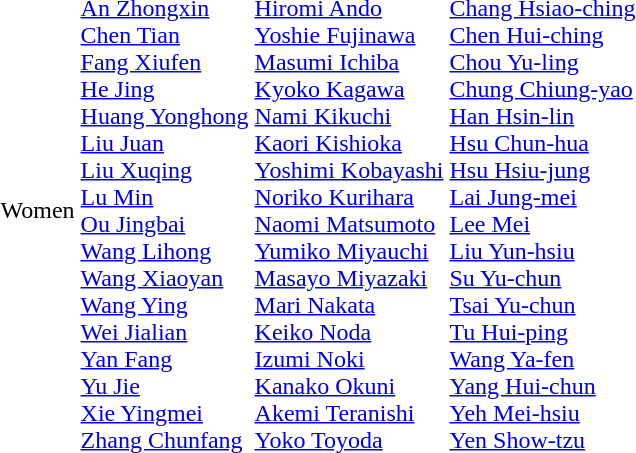<table>
<tr>
<td>Women<br></td>
<td><br><a href='#'>An Zhongxin</a><br><a href='#'>Chen Tian</a><br><a href='#'>Fang Xiufen</a><br><a href='#'>He Jing</a><br><a href='#'>Huang Yonghong</a><br><a href='#'>Liu Juan</a><br><a href='#'>Liu Xuqing</a><br><a href='#'>Lu Min</a><br><a href='#'>Ou Jingbai</a><br><a href='#'>Wang Lihong</a><br><a href='#'>Wang Xiaoyan</a><br><a href='#'>Wang Ying</a><br><a href='#'>Wei Jialian</a><br><a href='#'>Yan Fang</a><br><a href='#'>Yu Jie</a><br><a href='#'>Xie Yingmei</a><br><a href='#'>Zhang Chunfang</a></td>
<td><br><a href='#'>Hiromi Ando</a><br><a href='#'>Yoshie Fujinawa</a><br><a href='#'>Masumi Ichiba</a><br><a href='#'>Kyoko Kagawa</a><br><a href='#'>Nami Kikuchi</a><br><a href='#'>Kaori Kishioka</a><br><a href='#'>Yoshimi Kobayashi</a><br><a href='#'>Noriko Kurihara</a><br><a href='#'>Naomi Matsumoto</a><br><a href='#'>Yumiko Miyauchi</a><br><a href='#'>Masayo Miyazaki</a><br><a href='#'>Mari Nakata</a><br><a href='#'>Keiko Noda</a><br><a href='#'>Izumi Noki</a><br><a href='#'>Kanako Okuni</a><br><a href='#'>Akemi Teranishi</a><br><a href='#'>Yoko Toyoda</a></td>
<td><br><a href='#'>Chang Hsiao-ching</a><br><a href='#'>Chen Hui-ching</a><br><a href='#'>Chou Yu-ling</a><br><a href='#'>Chung Chiung-yao</a><br><a href='#'>Han Hsin-lin</a><br><a href='#'>Hsu Chun-hua</a><br><a href='#'>Hsu Hsiu-jung</a><br><a href='#'>Lai Jung-mei</a><br><a href='#'>Lee Mei</a><br><a href='#'>Liu Yun-hsiu</a><br><a href='#'>Su Yu-chun</a><br><a href='#'>Tsai Yu-chun</a><br><a href='#'>Tu Hui-ping</a><br><a href='#'>Wang Ya-fen</a><br><a href='#'>Yang Hui-chun</a><br><a href='#'>Yeh Mei-hsiu</a><br><a href='#'>Yen Show-tzu</a></td>
</tr>
</table>
